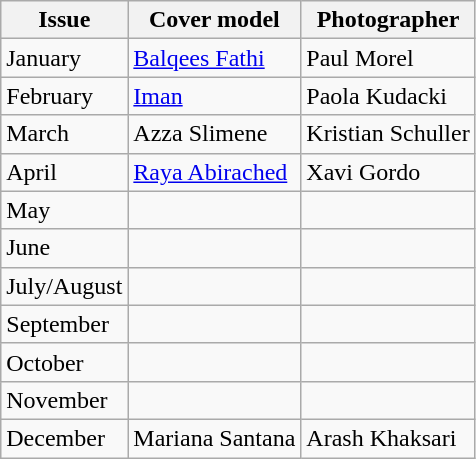<table class="sortable wikitable">
<tr>
<th>Issue</th>
<th>Cover model</th>
<th>Photographer</th>
</tr>
<tr>
<td>January</td>
<td><a href='#'>Balqees Fathi</a></td>
<td>Paul Morel</td>
</tr>
<tr>
<td>February</td>
<td><a href='#'>Iman</a></td>
<td>Paola Kudacki</td>
</tr>
<tr>
<td>March</td>
<td>Azza Slimene</td>
<td>Kristian Schuller</td>
</tr>
<tr>
<td>April</td>
<td><a href='#'>Raya Abirached</a></td>
<td>Xavi Gordo</td>
</tr>
<tr>
<td>May</td>
<td></td>
<td></td>
</tr>
<tr>
<td>June</td>
<td></td>
<td></td>
</tr>
<tr>
<td>July/August</td>
<td></td>
<td></td>
</tr>
<tr>
<td>September</td>
<td></td>
<td></td>
</tr>
<tr>
<td>October</td>
<td></td>
<td></td>
</tr>
<tr>
<td>November</td>
<td></td>
<td></td>
</tr>
<tr>
<td>December</td>
<td>Mariana Santana</td>
<td>Arash Khaksari</td>
</tr>
</table>
